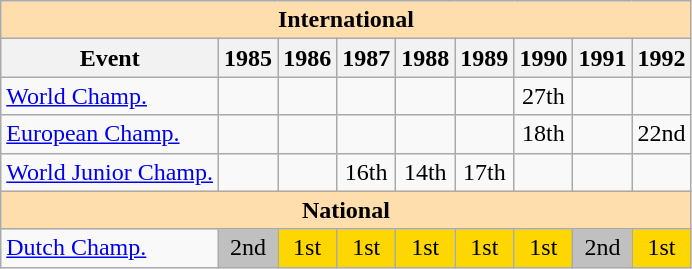<table class="wikitable" style="text-align:center">
<tr>
<th style="background-color: #ffdead; " colspan=9 align=center>International</th>
</tr>
<tr>
<th>Event</th>
<th>1985</th>
<th>1986</th>
<th>1987</th>
<th>1988</th>
<th>1989</th>
<th>1990</th>
<th>1991</th>
<th>1992</th>
</tr>
<tr>
<td align=left><a href='#'>World Champ.</a></td>
<td></td>
<td></td>
<td></td>
<td></td>
<td></td>
<td>27th</td>
<td></td>
<td></td>
</tr>
<tr>
<td align=left><a href='#'>European Champ.</a></td>
<td></td>
<td></td>
<td></td>
<td></td>
<td></td>
<td>18th</td>
<td></td>
<td>22nd</td>
</tr>
<tr>
<td align=left><a href='#'>World Junior Champ.</a></td>
<td></td>
<td></td>
<td>16th</td>
<td>14th</td>
<td>17th</td>
<td></td>
<td></td>
<td></td>
</tr>
<tr>
<th style="background-color: #ffdead; " colspan=9 align=center>National</th>
</tr>
<tr>
<td align=left><a href='#'>Dutch Champ.</a></td>
<td bgcolor=silver>2nd</td>
<td bgcolor=gold>1st</td>
<td bgcolor=gold>1st</td>
<td bgcolor=gold>1st</td>
<td bgcolor=gold>1st</td>
<td bgcolor=gold>1st</td>
<td bgcolor=silver>2nd</td>
<td bgcolor=gold>1st</td>
</tr>
</table>
